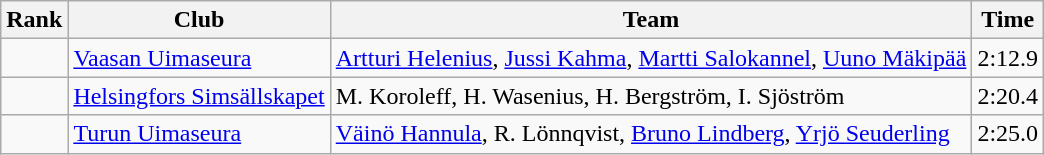<table class="wikitable" style="text-align:center">
<tr>
<th>Rank</th>
<th>Club</th>
<th>Team</th>
<th>Time</th>
</tr>
<tr>
<td></td>
<td align=left><a href='#'>Vaasan Uimaseura</a></td>
<td align=left><a href='#'>Artturi Helenius</a>, <a href='#'>Jussi Kahma</a>, <a href='#'>Martti Salokannel</a>, <a href='#'>Uuno Mäkipää</a></td>
<td>2:12.9</td>
</tr>
<tr>
<td></td>
<td align=left><a href='#'>Helsingfors Simsällskapet</a></td>
<td align=left>M. Koroleff, H. Wasenius, H. Bergström, I. Sjöström</td>
<td>2:20.4</td>
</tr>
<tr>
<td></td>
<td align=left><a href='#'>Turun Uimaseura</a></td>
<td align=left><a href='#'>Väinö Hannula</a>, R. Lönnqvist, <a href='#'>Bruno Lindberg</a>, <a href='#'>Yrjö Seuderling</a></td>
<td>2:25.0</td>
</tr>
</table>
